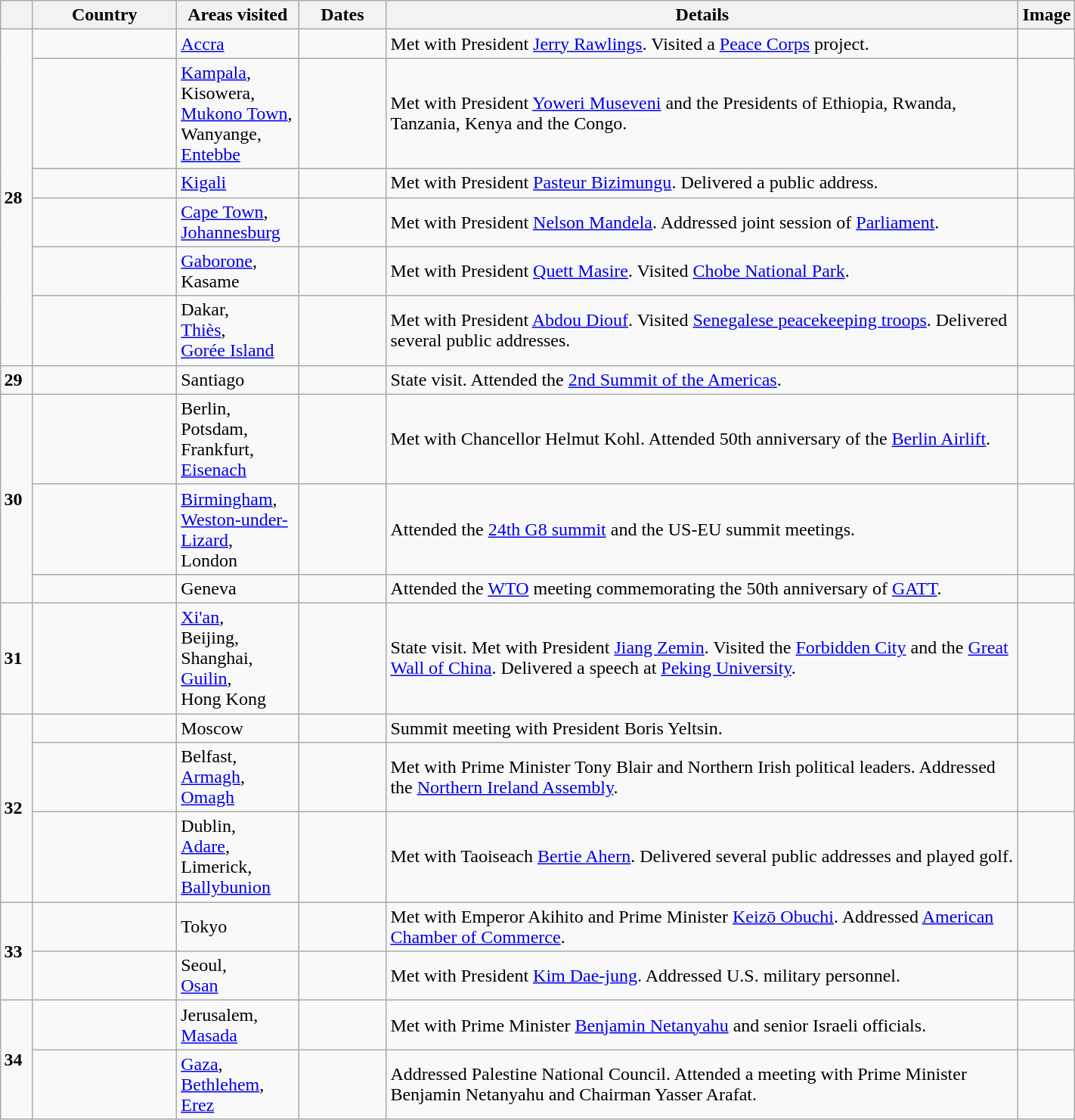<table class="wikitable sortable" border="1" style="margin: 1em auto 1em auto">
<tr>
<th style="width: 3%;"></th>
<th width=120>Country</th>
<th width=100>Areas visited</th>
<th width=70>Dates</th>
<th width=550>Details</th>
<th>Image</th>
</tr>
<tr>
<td rowspan=6><strong>28</strong></td>
<td></td>
<td><a href='#'>Accra</a></td>
<td></td>
<td>Met with President <a href='#'>Jerry Rawlings</a>. Visited a <a href='#'>Peace Corps</a> project.</td>
<td></td>
</tr>
<tr>
<td></td>
<td><a href='#'>Kampala</a>,<br>Kisowera,<br><a href='#'>Mukono Town</a>,<br>Wanyange,<br><a href='#'>Entebbe</a></td>
<td></td>
<td>Met with President <a href='#'>Yoweri Museveni</a> and the Presidents of Ethiopia, Rwanda, Tanzania, Kenya and the Congo.</td>
<td></td>
</tr>
<tr>
<td></td>
<td><a href='#'>Kigali</a></td>
<td></td>
<td>Met with President <a href='#'>Pasteur Bizimungu</a>. Delivered a public address.</td>
<td></td>
</tr>
<tr>
<td></td>
<td><a href='#'>Cape Town</a>,<br><a href='#'>Johannesburg</a></td>
<td></td>
<td>Met with President <a href='#'>Nelson Mandela</a>. Addressed joint session of <a href='#'>Parliament</a>.</td>
<td></td>
</tr>
<tr>
<td></td>
<td><a href='#'>Gaborone</a>, Kasame</td>
<td></td>
<td>Met with President <a href='#'>Quett Masire</a>. Visited <a href='#'>Chobe National Park</a>.</td>
<td></td>
</tr>
<tr>
<td></td>
<td>Dakar,<br><a href='#'>Thiès</a>,<br><a href='#'>Gorée Island</a></td>
<td></td>
<td>Met with President <a href='#'>Abdou Diouf</a>. Visited <a href='#'>Senegalese peacekeeping troops</a>. Delivered several public addresses.</td>
<td></td>
</tr>
<tr>
<td><strong>29</strong></td>
<td></td>
<td>Santiago</td>
<td></td>
<td>State visit. Attended the <a href='#'>2nd Summit of the Americas</a>.</td>
<td></td>
</tr>
<tr>
<td rowspan=3><strong>30</strong></td>
<td></td>
<td>Berlin,<br>Potsdam,<br>Frankfurt,<br><a href='#'>Eisenach</a></td>
<td></td>
<td>Met with Chancellor Helmut Kohl. Attended 50th anniversary of the <a href='#'>Berlin Airlift</a>.</td>
<td></td>
</tr>
<tr>
<td></td>
<td><a href='#'>Birmingham</a>,<br><a href='#'>Weston-under-Lizard</a>,<br>London</td>
<td></td>
<td>Attended the <a href='#'>24th G8 summit</a> and the US-EU summit meetings.</td>
<td></td>
</tr>
<tr>
<td></td>
<td>Geneva</td>
<td></td>
<td>Attended the <a href='#'>WTO</a> meeting commemorating the 50th anniversary of <a href='#'>GATT</a>.</td>
<td></td>
</tr>
<tr>
<td><strong>31</strong></td>
<td></td>
<td><a href='#'>Xi'an</a>,<br>Beijing,<br>Shanghai,<br><a href='#'>Guilin</a>,<br>Hong Kong</td>
<td></td>
<td>State visit. Met with President <a href='#'>Jiang Zemin</a>. Visited the <a href='#'>Forbidden City</a> and the <a href='#'>Great Wall of China</a>. Delivered a speech at <a href='#'>Peking University</a>.</td>
<td></td>
</tr>
<tr>
<td rowspan=3><strong>32</strong></td>
<td></td>
<td>Moscow</td>
<td></td>
<td>Summit meeting with President Boris Yeltsin.</td>
<td></td>
</tr>
<tr>
<td></td>
<td>Belfast,<br><a href='#'>Armagh</a>, <br><a href='#'>Omagh</a></td>
<td></td>
<td>Met with Prime Minister Tony Blair and Northern Irish political leaders. Addressed the <a href='#'>Northern Ireland Assembly</a>.</td>
<td></td>
</tr>
<tr>
<td></td>
<td>Dublin,<br><a href='#'>Adare</a>,<br>Limerick,<br><a href='#'>Ballybunion</a></td>
<td></td>
<td>Met with Taoiseach <a href='#'>Bertie Ahern</a>. Delivered several public addresses and played golf.</td>
<td></td>
</tr>
<tr>
<td rowspan=2><strong>33</strong></td>
<td></td>
<td>Tokyo</td>
<td></td>
<td>Met with Emperor Akihito and Prime Minister <a href='#'>Keizō Obuchi</a>. Addressed <a href='#'>American Chamber of Commerce</a>.</td>
<td></td>
</tr>
<tr>
<td></td>
<td>Seoul,<br><a href='#'>Osan</a></td>
<td></td>
<td>Met with President <a href='#'>Kim Dae-jung</a>. Addressed U.S. military personnel.</td>
<td></td>
</tr>
<tr>
<td rowspan=2><strong>34</strong></td>
<td></td>
<td>Jerusalem,<br><a href='#'>Masada</a></td>
<td></td>
<td>Met with Prime Minister <a href='#'>Benjamin Netanyahu</a> and senior Israeli officials.</td>
<td></td>
</tr>
<tr>
<td></td>
<td><a href='#'>Gaza</a>,<br><a href='#'>Bethlehem</a>,<br><a href='#'>Erez</a></td>
<td></td>
<td>Addressed Palestine National Council. Attended a meeting with Prime Minister Benjamin Netanyahu and Chairman Yasser Arafat.</td>
<td></td>
</tr>
</table>
